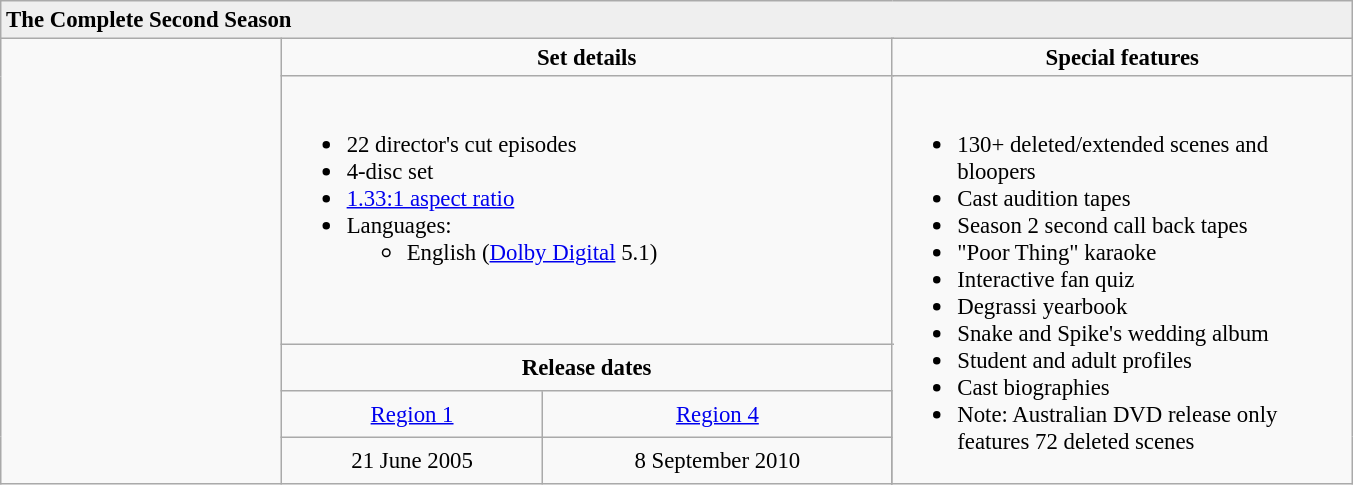<table class="wikitable" style="font-size: 95%;">
<tr style="background:#EFEFEF">
<td colspan="5"><strong>The Complete Second Season</strong></td>
</tr>
<tr valign="top">
<td rowspan="5" valign="center" align="center" width="180"></td>
<td align="center" width="400" colspan="3"><strong>Set details</strong></td>
<td width="300" align="center"><strong>Special features</strong></td>
</tr>
<tr valign="top">
<td colspan="3" align="left" width="400"><br><ul><li>22 director's cut episodes</li><li>4-disc set</li><li><a href='#'>1.33:1 aspect ratio</a></li><li>Languages:<ul><li>English (<a href='#'>Dolby Digital</a> 5.1)</li></ul></li></ul></td>
<td rowspan="4" align="left" width="300"><br><ul><li>130+ deleted/extended scenes and bloopers</li><li>Cast audition tapes</li><li>Season 2 second call back tapes</li><li>"Poor Thing" karaoke</li><li>Interactive fan quiz</li><li>Degrassi yearbook</li><li>Snake and Spike's wedding album</li><li>Student and adult profiles</li><li>Cast biographies</li><li>Note: Australian DVD release only features 72 deleted scenes</li></ul></td>
</tr>
<tr>
<td colspan="3" align="center"><strong>Release dates</strong></td>
</tr>
<tr>
<td align="center"> <a href='#'>Region 1</a></td>
<td align="center"> <a href='#'>Region 4</a></td>
</tr>
<tr>
<td align="center">21 June 2005</td>
<td align="center">8 September 2010</td>
</tr>
</table>
